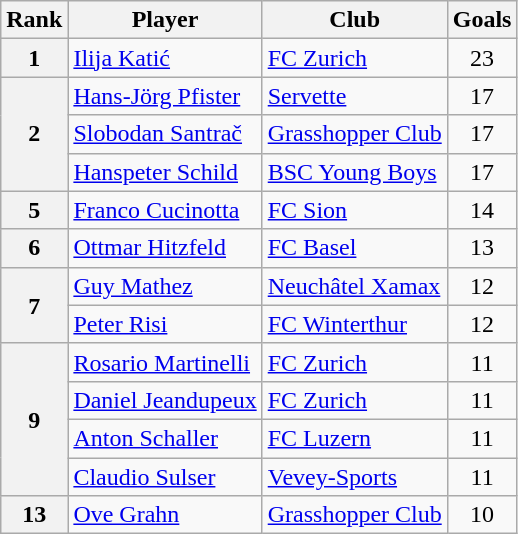<table class="wikitable">
<tr>
<th>Rank</th>
<th>Player</th>
<th>Club</th>
<th>Goals</th>
</tr>
<tr>
<th align=center>1</th>
<td> <a href='#'>Ilija Katić</a></td>
<td><a href='#'>FC Zurich</a></td>
<td align=center>23</td>
</tr>
<tr>
<th rowspan=3 align=center>2</th>
<td> <a href='#'>Hans-Jörg Pfister</a></td>
<td><a href='#'>Servette</a></td>
<td align=center>17</td>
</tr>
<tr>
<td> <a href='#'>Slobodan Santrač</a></td>
<td><a href='#'>Grasshopper Club</a></td>
<td align=center>17</td>
</tr>
<tr>
<td> <a href='#'>Hanspeter Schild</a></td>
<td><a href='#'>BSC Young Boys</a></td>
<td align=center>17</td>
</tr>
<tr>
<th align=center>5</th>
<td> <a href='#'>Franco Cucinotta</a></td>
<td><a href='#'>FC Sion</a></td>
<td align=center>14</td>
</tr>
<tr>
<th align=center>6</th>
<td> <a href='#'>Ottmar Hitzfeld</a></td>
<td><a href='#'>FC Basel</a></td>
<td align=center>13</td>
</tr>
<tr>
<th rowspan=2 align=center>7</th>
<td> <a href='#'>Guy Mathez</a></td>
<td><a href='#'>Neuchâtel Xamax</a></td>
<td align=center>12</td>
</tr>
<tr>
<td> <a href='#'>Peter Risi</a></td>
<td><a href='#'>FC Winterthur</a></td>
<td align=center>12</td>
</tr>
<tr>
<th rowspan=4 align=center>9</th>
<td> <a href='#'>Rosario Martinelli</a></td>
<td><a href='#'>FC Zurich</a></td>
<td align=center>11</td>
</tr>
<tr>
<td> <a href='#'>Daniel Jeandupeux</a></td>
<td><a href='#'>FC Zurich</a></td>
<td align=center>11</td>
</tr>
<tr>
<td> <a href='#'>Anton Schaller</a></td>
<td><a href='#'>FC Luzern</a></td>
<td align=center>11</td>
</tr>
<tr>
<td> <a href='#'>Claudio Sulser</a></td>
<td><a href='#'>Vevey-Sports</a></td>
<td align=center>11</td>
</tr>
<tr>
<th rowspan=4 align=center>13</th>
<td> <a href='#'>Ove Grahn</a></td>
<td><a href='#'>Grasshopper Club</a></td>
<td align=center>10</td>
</tr>
</table>
